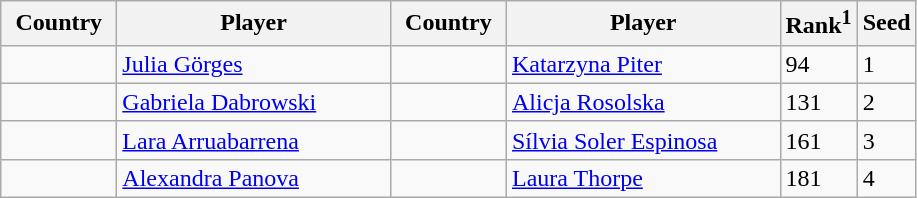<table class="sortable wikitable">
<tr>
<th width="70">Country</th>
<th width="175">Player</th>
<th width="70">Country</th>
<th width="175">Player</th>
<th>Rank<sup>1</sup></th>
<th>Seed</th>
</tr>
<tr>
<td></td>
<td><a href='#'>Julia Görges</a></td>
<td></td>
<td><a href='#'>Katarzyna Piter</a></td>
<td>94</td>
<td>1</td>
</tr>
<tr>
<td></td>
<td><a href='#'>Gabriela Dabrowski</a></td>
<td></td>
<td><a href='#'>Alicja Rosolska</a></td>
<td>131</td>
<td>2</td>
</tr>
<tr>
<td></td>
<td><a href='#'>Lara Arruabarrena</a></td>
<td></td>
<td><a href='#'>Sílvia Soler Espinosa</a></td>
<td>161</td>
<td>3</td>
</tr>
<tr>
<td></td>
<td><a href='#'>Alexandra Panova</a></td>
<td></td>
<td><a href='#'>Laura Thorpe</a></td>
<td>181</td>
<td>4</td>
</tr>
</table>
